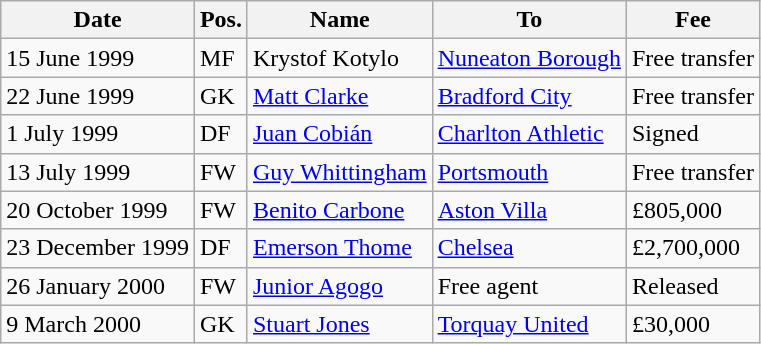<table class="wikitable">
<tr>
<th>Date</th>
<th>Pos.</th>
<th>Name</th>
<th>To</th>
<th>Fee</th>
</tr>
<tr>
<td>15 June 1999</td>
<td>MF</td>
<td>Krystof Kotylo</td>
<td><a href='#'>Nuneaton Borough</a></td>
<td>Free transfer</td>
</tr>
<tr>
<td>22 June 1999</td>
<td>GK</td>
<td><a href='#'>Matt Clarke</a></td>
<td><a href='#'>Bradford City</a></td>
<td>Free transfer</td>
</tr>
<tr>
<td>1 July 1999</td>
<td>DF</td>
<td><a href='#'>Juan Cobián</a></td>
<td><a href='#'>Charlton Athletic</a></td>
<td>Signed</td>
</tr>
<tr>
<td>13 July 1999</td>
<td>FW</td>
<td><a href='#'>Guy Whittingham</a></td>
<td><a href='#'>Portsmouth</a></td>
<td>Free transfer</td>
</tr>
<tr>
<td>20 October 1999</td>
<td>FW</td>
<td><a href='#'>Benito Carbone</a></td>
<td><a href='#'>Aston Villa</a></td>
<td>£805,000</td>
</tr>
<tr>
<td>23 December 1999</td>
<td>DF</td>
<td><a href='#'>Emerson Thome</a></td>
<td><a href='#'>Chelsea</a></td>
<td>£2,700,000</td>
</tr>
<tr>
<td>26 January 2000</td>
<td>FW</td>
<td><a href='#'>Junior Agogo</a></td>
<td>Free agent</td>
<td>Released</td>
</tr>
<tr>
<td>9 March 2000</td>
<td>GK</td>
<td><a href='#'>Stuart Jones</a></td>
<td><a href='#'>Torquay United</a></td>
<td>£30,000</td>
</tr>
</table>
